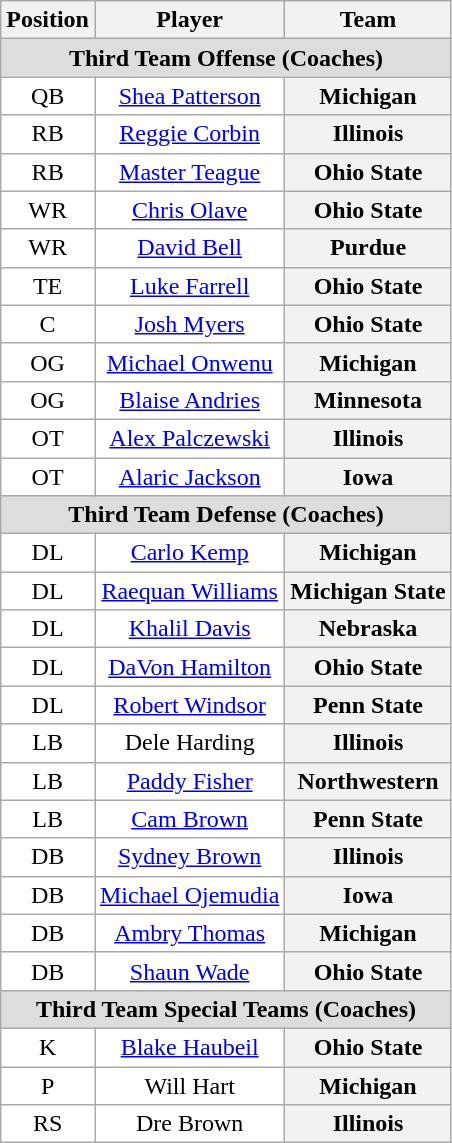<table class="wikitable sortable">
<tr>
<th>Position</th>
<th>Player</th>
<th>Team</th>
</tr>
<tr>
<td colspan="3" style="text-align:center; background:#ddd;"><strong>Third Team Offense (Coaches)</strong></td>
</tr>
<tr style="text-align:center;">
<td style="background:white">QB</td>
<td style="background:white"><a href='#'>Shea Patterson</a></td>
<th style=>Michigan</th>
</tr>
<tr style="text-align:center;">
<td style="background:white">RB</td>
<td style="background:white"><a href='#'>Reggie Corbin</a></td>
<th style=>Illinois</th>
</tr>
<tr style="text-align:center;">
<td style="background:white">RB</td>
<td style="background:white"><a href='#'>Master Teague</a></td>
<th style=>Ohio State</th>
</tr>
<tr style="text-align:center;">
<td style="background:white">WR</td>
<td style="background:white"><a href='#'>Chris Olave</a></td>
<th style=>Ohio State</th>
</tr>
<tr style="text-align:center;">
<td style="background:white">WR</td>
<td style="background:white"><a href='#'>David Bell</a></td>
<th style=>Purdue</th>
</tr>
<tr style="text-align:center;">
<td style="background:white">TE</td>
<td style="background:white"><a href='#'>Luke Farrell</a></td>
<th style=>Ohio State</th>
</tr>
<tr style="text-align:center;">
<td style="background:white">C</td>
<td style="background:white"><a href='#'>Josh Myers</a></td>
<th style=>Ohio State</th>
</tr>
<tr style="text-align:center;">
<td style="background:white">OG</td>
<td style="background:white"><a href='#'>Michael Onwenu</a></td>
<th style=>Michigan</th>
</tr>
<tr style="text-align:center;">
<td style="background:white">OG</td>
<td style="background:white"><a href='#'>Blaise Andries</a></td>
<th style=>Minnesota</th>
</tr>
<tr style="text-align:center;">
<td style="background:white">OT</td>
<td style="background:white"><a href='#'>Alex Palczewski</a></td>
<th style=>Illinois</th>
</tr>
<tr style="text-align:center;">
<td style="background:white">OT</td>
<td style="background:white"><a href='#'>Alaric Jackson</a></td>
<th style=>Iowa</th>
</tr>
<tr>
<td colspan="3" style="text-align:center; background:#ddd;"><strong>Third Team Defense (Coaches)</strong></td>
</tr>
<tr style="text-align:center;">
<td style="background:white">DL</td>
<td style="background:white"><a href='#'>Carlo Kemp</a></td>
<th style=>Michigan</th>
</tr>
<tr style="text-align:center;">
<td style="background:white">DL</td>
<td style="background:white"><a href='#'>Raequan Williams</a></td>
<th style=>Michigan State</th>
</tr>
<tr style="text-align:center;">
<td style="background:white">DL</td>
<td style="background:white"><a href='#'>Khalil Davis</a></td>
<th style=>Nebraska</th>
</tr>
<tr style="text-align:center;">
<td style="background:white">DL</td>
<td style="background:white"><a href='#'>DaVon Hamilton</a></td>
<th style=>Ohio State</th>
</tr>
<tr style="text-align:center;">
<td style="background:white">DL</td>
<td style="background:white"><a href='#'>Robert Windsor</a></td>
<th style=>Penn State</th>
</tr>
<tr style="text-align:center;">
<td style="background:white">LB</td>
<td style="background:white">Dele Harding</td>
<th style=>Illinois</th>
</tr>
<tr style="text-align:center;">
<td style="background:white">LB</td>
<td style="background:white"><a href='#'>Paddy Fisher</a></td>
<th style=>Northwestern</th>
</tr>
<tr style="text-align:center;">
<td style="background:white">LB</td>
<td style="background:white"><a href='#'>Cam Brown</a></td>
<th style=>Penn State</th>
</tr>
<tr style="text-align:center;">
<td style="background:white">DB</td>
<td style="background:white"><a href='#'>Sydney Brown</a></td>
<th style=>Illinois</th>
</tr>
<tr style="text-align:center;">
<td style="background:white">DB</td>
<td style="background:white"><a href='#'>Michael Ojemudia</a></td>
<th style=>Iowa</th>
</tr>
<tr style="text-align:center;">
<td style="background:white">DB</td>
<td style="background:white"><a href='#'>Ambry Thomas</a></td>
<th style=>Michigan</th>
</tr>
<tr style="text-align:center;">
<td style="background:white">DB</td>
<td style="background:white"><a href='#'>Shaun Wade</a></td>
<th style=>Ohio State</th>
</tr>
<tr>
<td colspan="3" style="text-align:center; background:#ddd;"><strong>Third Team Special Teams (Coaches)</strong></td>
</tr>
<tr style="text-align:center;">
<td style="background:white">K</td>
<td style="background:white"><a href='#'>Blake Haubeil</a></td>
<th style=>Ohio State</th>
</tr>
<tr style="text-align:center;">
<td style="background:white">P</td>
<td style="background:white">Will Hart</td>
<th style=>Michigan</th>
</tr>
<tr style="text-align:center;">
<td style="background:white">RS</td>
<td style="background:white">Dre Brown</td>
<th style=>Illinois</th>
</tr>
</table>
